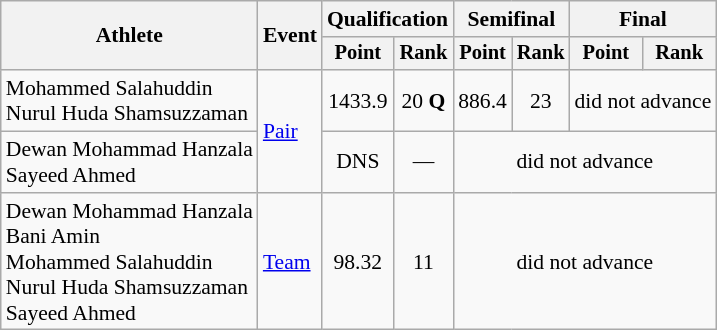<table class=wikitable style=font-size:90%;text-align:center>
<tr>
<th rowspan="2">Athlete</th>
<th rowspan="2">Event</th>
<th colspan=2>Qualification</th>
<th colspan=2>Semifinal</th>
<th colspan=2>Final</th>
</tr>
<tr style="font-size:95%">
<th>Point</th>
<th>Rank</th>
<th>Point</th>
<th>Rank</th>
<th>Point</th>
<th>Rank</th>
</tr>
<tr>
<td align=left>Mohammed Salahuddin<br>Nurul Huda Shamsuzzaman</td>
<td align=left rowspan=2><a href='#'>Pair</a></td>
<td>1433.9</td>
<td>20 <strong>Q</strong></td>
<td>886.4</td>
<td>23</td>
<td colspan=2>did not advance</td>
</tr>
<tr>
<td align=left>Dewan Mohammad Hanzala<br>Sayeed Ahmed</td>
<td>DNS</td>
<td>—</td>
<td colspan=4>did not advance</td>
</tr>
<tr>
<td align=left>Dewan Mohammad Hanzala<br>Bani Amin<br>Mohammed Salahuddin<br>Nurul Huda Shamsuzzaman<br>Sayeed Ahmed</td>
<td align=left><a href='#'>Team</a></td>
<td>98.32</td>
<td>11</td>
<td colspan=4>did not advance</td>
</tr>
</table>
